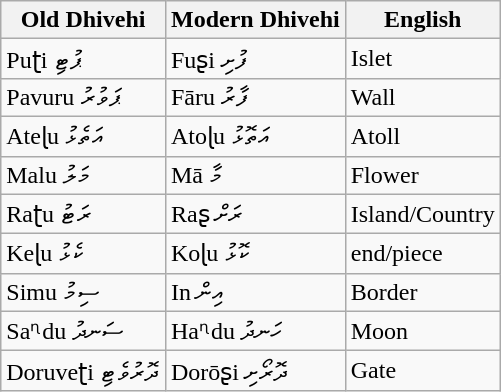<table class="wikitable">
<tr>
<th>Old Dhivehi</th>
<th>Modern Dhivehi</th>
<th>English</th>
</tr>
<tr>
<td>Puʈi ޕުޓި</td>
<td>Fuʂi ފުށި</td>
<td>Islet</td>
</tr>
<tr>
<td>Pavuru ޕަވުރު</td>
<td>Fāru ފާރު</td>
<td>Wall</td>
</tr>
<tr>
<td>Ateɭu އަތެޅު</td>
<td>Atoɭu އަތޮޅު</td>
<td>Atoll</td>
</tr>
<tr>
<td>Malu މަލު</td>
<td>Mā މާ</td>
<td>Flower</td>
</tr>
<tr>
<td>Raʈu ރަޓު</td>
<td>Raʂ ރަށް</td>
<td>Island/Country</td>
</tr>
<tr>
<td>Keɭu ކެޅު</td>
<td>Koɭu ކޮޅު</td>
<td>end/piece</td>
</tr>
<tr>
<td>Simu ސިމު</td>
<td>In އިން</td>
<td>Border</td>
</tr>
<tr>
<td>Saᶯdu ސަނދު</td>
<td>Haᶯdu ހަނދު</td>
<td>Moon</td>
</tr>
<tr>
<td>Doruveʈi ދޮރުވެޓި</td>
<td>Dorōʂi ދޮރޯށި</td>
<td>Gate</td>
</tr>
</table>
